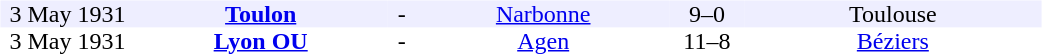<table width=700>
<tr>
<td width=700 valign=top><br><table border=0 cellspacing=0 cellpadding=0 style=font-size: 100%; border-collapse: collapse; width=100%>
<tr align=center bgcolor=#EEEEFF>
<td width=90>3 May 1931</td>
<td width=170><strong><a href='#'>Toulon</a></strong></td>
<td width=20>-</td>
<td width=170><a href='#'>Narbonne</a></td>
<td width=50>9–0</td>
<td width=200>Toulouse</td>
</tr>
<tr align=center bgcolor=#FFFFFF>
<td width=90>3 May 1931</td>
<td width=170><strong><a href='#'>Lyon OU</a></strong></td>
<td width=20>-</td>
<td width=170><a href='#'>Agen</a></td>
<td width=50>11–8</td>
<td width=200><a href='#'>Béziers</a></td>
</tr>
</table>
</td>
</tr>
</table>
